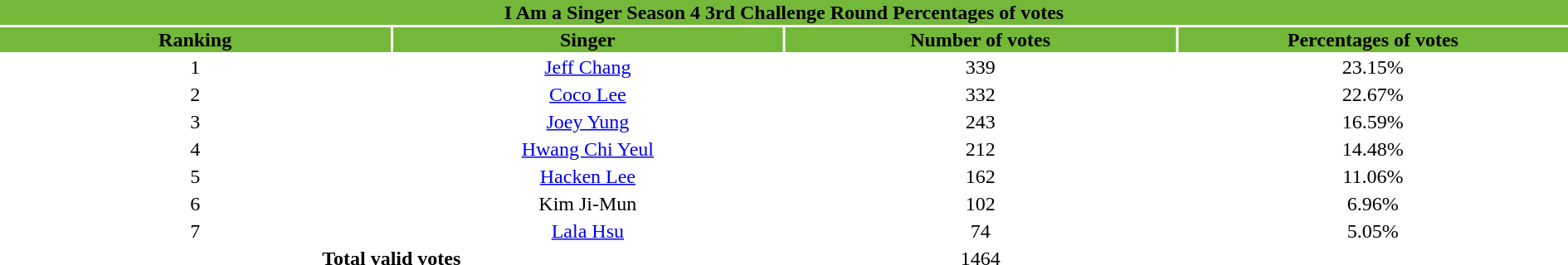<table width="100%" style="text-align:center">
<tr style="background:#73B839">
<td colspan="4"><div><strong>I Am a Singer Season 4 3rd Challenge Round Percentages of votes</strong></div></td>
</tr>
<tr style="background:#73B839">
<td style="width:25%"><strong>Ranking</strong></td>
<td style="width:25%"><strong>Singer</strong></td>
<td style="width:25%"><strong>Number of votes</strong></td>
<td style="width:25%"><strong>Percentages of votes</strong></td>
</tr>
<tr>
<td>1</td>
<td><a href='#'>Jeff Chang</a></td>
<td>339</td>
<td>23.15%</td>
</tr>
<tr>
<td>2</td>
<td><a href='#'>Coco Lee</a></td>
<td>332</td>
<td>22.67%</td>
</tr>
<tr>
<td>3</td>
<td><a href='#'>Joey Yung</a></td>
<td>243</td>
<td>16.59%</td>
</tr>
<tr>
<td>4</td>
<td><a href='#'>Hwang Chi Yeul</a></td>
<td>212</td>
<td>14.48%</td>
</tr>
<tr>
<td>5</td>
<td><a href='#'>Hacken Lee</a></td>
<td>162</td>
<td>11.06%</td>
</tr>
<tr>
<td>6</td>
<td>Kim Ji-Mun</td>
<td>102</td>
<td>6.96%</td>
</tr>
<tr>
<td>7</td>
<td><a href='#'>Lala Hsu</a></td>
<td>74</td>
<td>5.05%</td>
</tr>
<tr>
<td align=center colspan=2><strong>Total valid votes</strong></td>
<td>1464</td>
</tr>
</table>
